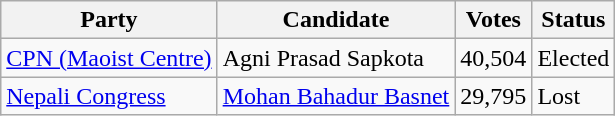<table class="wikitable">
<tr>
<th>Party</th>
<th>Candidate</th>
<th>Votes</th>
<th>Status</th>
</tr>
<tr>
<td><a href='#'>CPN (Maoist Centre)</a></td>
<td>Agni Prasad Sapkota</td>
<td>40,504</td>
<td>Elected</td>
</tr>
<tr>
<td><a href='#'>Nepali Congress</a></td>
<td><a href='#'>Mohan Bahadur Basnet</a></td>
<td>29,795</td>
<td>Lost</td>
</tr>
</table>
